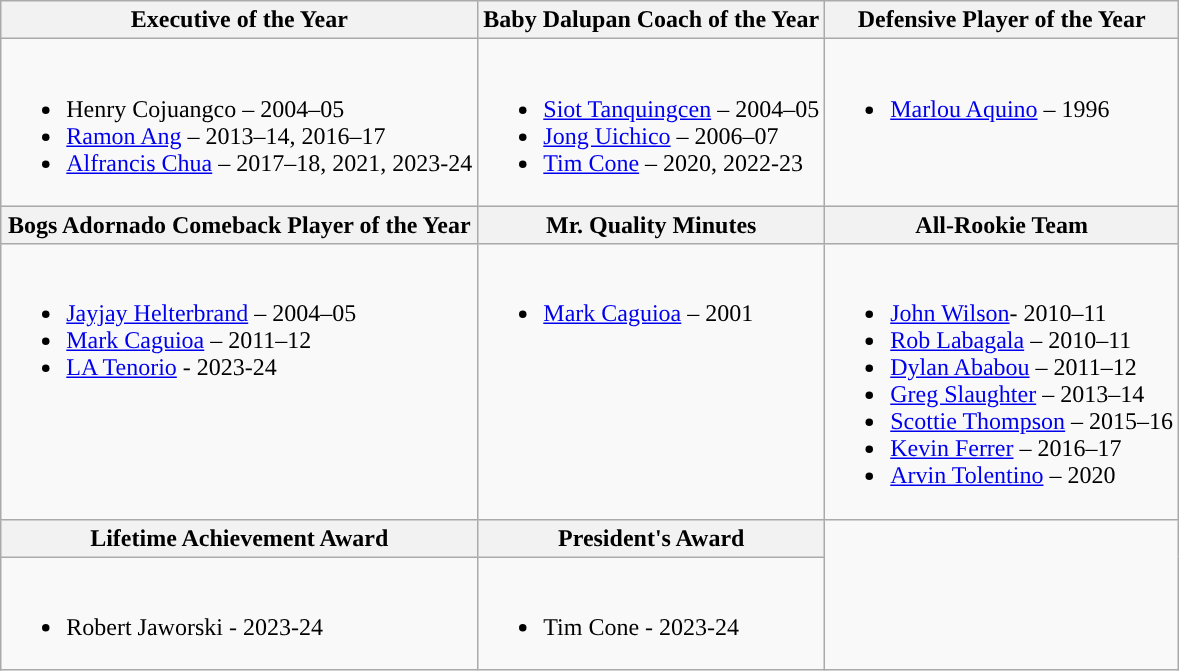<table class=wikitable>
<tr>
<th>Executive of the Year</th>
<th>Baby Dalupan Coach of the Year</th>
<th>Defensive Player of the Year</th>
</tr>
<tr>
<td valign="top"><br><ul><li>Henry Cojuangco – 2004–05</li><li><a href='#'>Ramon Ang</a> – 2013–14, 2016–17</li><li><a href='#'>Alfrancis Chua</a> – 2017–18, 2021, 2023-24</li></ul></td>
<td valign="top"><br><ul><li><a href='#'>Siot Tanquingcen</a> – 2004–05</li><li><a href='#'>Jong Uichico</a> – 2006–07</li><li><a href='#'>Tim Cone</a> – 2020, 2022-23</li></ul></td>
<td valign="top"><br><ul><li><a href='#'>Marlou Aquino</a> – 1996</li></ul></td>
</tr>
<tr>
<th>Bogs Adornado Comeback Player of the Year</th>
<th>Mr. Quality Minutes</th>
<th>All-Rookie Team</th>
</tr>
<tr>
<td valign="top"><br><ul><li><a href='#'>Jayjay Helterbrand</a> – 2004–05</li><li><a href='#'>Mark Caguioa</a> – 2011–12</li><li><a href='#'>LA Tenorio</a> - 2023-24</li></ul></td>
<td valign="top"><br><ul><li><a href='#'>Mark Caguioa</a> – 2001</li></ul></td>
<td valign="top"><br><ul><li><a href='#'>John Wilson</a>- 2010–11</li><li><a href='#'>Rob Labagala</a> – 2010–11</li><li><a href='#'>Dylan Ababou</a> – 2011–12</li><li><a href='#'>Greg Slaughter</a> – 2013–14</li><li><a href='#'>Scottie Thompson</a> – 2015–16</li><li><a href='#'>Kevin Ferrer</a> – 2016–17</li><li><a href='#'>Arvin Tolentino</a> – 2020</li></ul></td>
</tr>
<tr>
<th>Lifetime Achievement Award</th>
<th>President's Award</th>
</tr>
<tr>
<td valign="top"><br><ul><li>Robert Jaworski - 2023-24</li></ul></td>
<td valign="top"><br><ul><li>Tim Cone - 2023-24</li></ul></td>
</tr>
</table>
